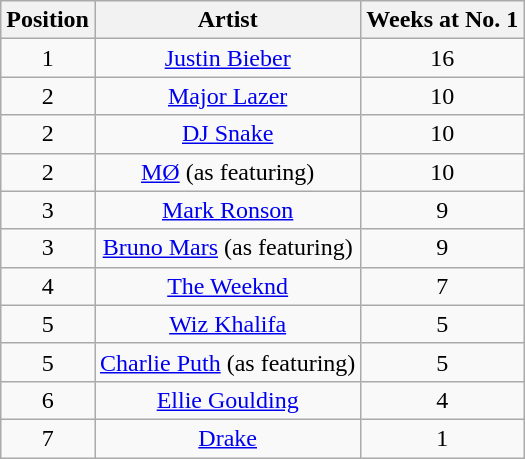<table class="wikitable">
<tr>
<th style="text-align: center;">Position</th>
<th style="text-align: center;">Artist</th>
<th style="text-align: center;">Weeks at No. 1</th>
</tr>
<tr>
<td style="text-align: center;">1</td>
<td style="text-align: center;"><a href='#'>Justin Bieber</a></td>
<td style="text-align: center;">16</td>
</tr>
<tr>
<td style="text-align: center;">2</td>
<td style="text-align: center;"><a href='#'>Major Lazer</a></td>
<td style="text-align: center;">10</td>
</tr>
<tr>
<td style="text-align: center;">2</td>
<td style="text-align: center;"><a href='#'>DJ Snake</a></td>
<td style="text-align: center;">10</td>
</tr>
<tr>
<td style="text-align: center;">2</td>
<td style="text-align: center;"><a href='#'>MØ</a> (as featuring)</td>
<td style="text-align: center;">10</td>
</tr>
<tr>
<td style="text-align: center;">3</td>
<td style="text-align: center;"><a href='#'>Mark Ronson</a></td>
<td style="text-align: center;">9</td>
</tr>
<tr>
<td style="text-align: center;">3</td>
<td style="text-align: center;"><a href='#'>Bruno Mars</a> (as featuring)</td>
<td style="text-align: center;">9</td>
</tr>
<tr>
<td style="text-align: center;">4</td>
<td style="text-align: center;"><a href='#'>The Weeknd</a></td>
<td style="text-align: center;">7</td>
</tr>
<tr>
<td style="text-align: center;">5</td>
<td style="text-align: center;"><a href='#'>Wiz Khalifa</a></td>
<td style="text-align: center;">5</td>
</tr>
<tr>
<td style="text-align: center;">5</td>
<td style="text-align: center;"><a href='#'>Charlie Puth</a> (as featuring)</td>
<td style="text-align: center;">5</td>
</tr>
<tr>
<td style="text-align: center;">6</td>
<td style="text-align: center;"><a href='#'>Ellie Goulding</a></td>
<td style="text-align: center;">4</td>
</tr>
<tr>
<td style="text-align: center;">7</td>
<td style="text-align: center;"><a href='#'>Drake</a></td>
<td style="text-align: center;">1</td>
</tr>
</table>
